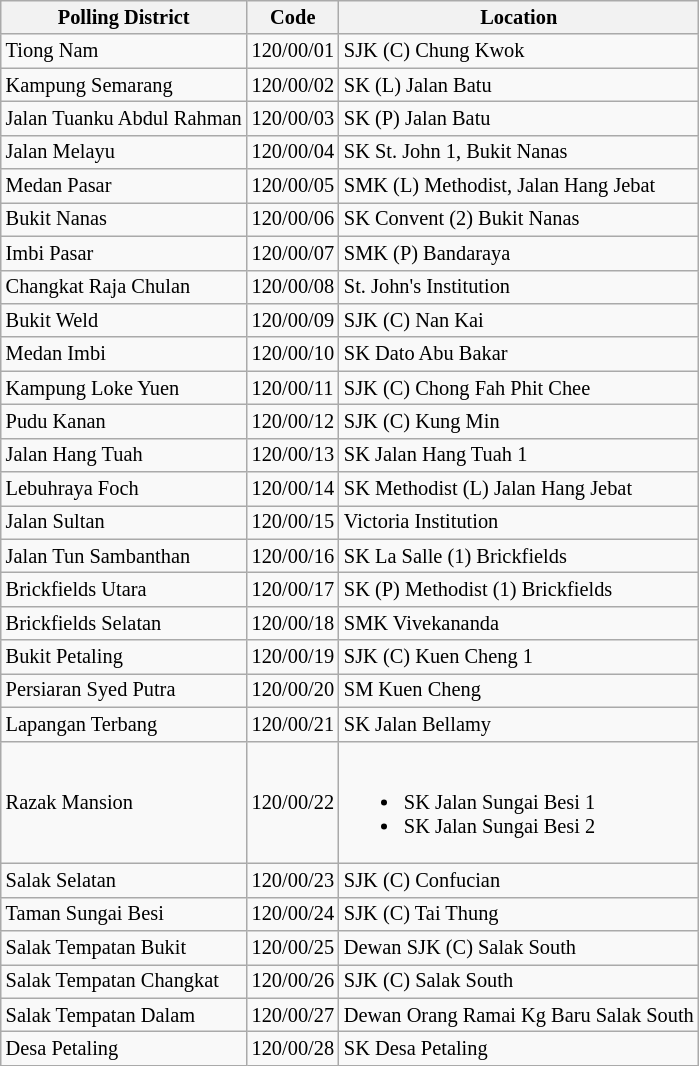<table class="wikitable sortable mw-collapsible" style="white-space:nowrap;font-size:85%">
<tr>
<th>Polling District</th>
<th>Code</th>
<th>Location</th>
</tr>
<tr>
<td>Tiong Nam</td>
<td>120/00/01</td>
<td>SJK (C) Chung Kwok</td>
</tr>
<tr>
<td>Kampung Semarang</td>
<td>120/00/02</td>
<td>SK (L) Jalan Batu</td>
</tr>
<tr>
<td>Jalan Tuanku Abdul Rahman</td>
<td>120/00/03</td>
<td>SK (P) Jalan Batu</td>
</tr>
<tr>
<td>Jalan Melayu</td>
<td>120/00/04</td>
<td>SK St. John 1, Bukit Nanas</td>
</tr>
<tr>
<td>Medan Pasar</td>
<td>120/00/05</td>
<td>SMK (L) Methodist, Jalan Hang Jebat</td>
</tr>
<tr>
<td>Bukit Nanas</td>
<td>120/00/06</td>
<td>SK Convent (2) Bukit Nanas</td>
</tr>
<tr>
<td>Imbi Pasar</td>
<td>120/00/07</td>
<td>SMK (P) Bandaraya</td>
</tr>
<tr>
<td>Changkat Raja Chulan</td>
<td>120/00/08</td>
<td>St. John's Institution</td>
</tr>
<tr>
<td>Bukit Weld</td>
<td>120/00/09</td>
<td>SJK (C) Nan Kai</td>
</tr>
<tr>
<td>Medan Imbi</td>
<td>120/00/10</td>
<td>SK Dato Abu Bakar</td>
</tr>
<tr>
<td>Kampung Loke Yuen</td>
<td>120/00/11</td>
<td>SJK (C) Chong Fah Phit Chee</td>
</tr>
<tr>
<td>Pudu Kanan</td>
<td>120/00/12</td>
<td>SJK (C) Kung Min</td>
</tr>
<tr>
<td>Jalan Hang Tuah</td>
<td>120/00/13</td>
<td>SK Jalan Hang Tuah 1</td>
</tr>
<tr>
<td>Lebuhraya Foch</td>
<td>120/00/14</td>
<td>SK Methodist (L) Jalan Hang Jebat</td>
</tr>
<tr>
<td>Jalan Sultan</td>
<td>120/00/15</td>
<td>Victoria Institution</td>
</tr>
<tr>
<td>Jalan Tun Sambanthan</td>
<td>120/00/16</td>
<td>SK La Salle (1) Brickfields</td>
</tr>
<tr>
<td>Brickfields Utara</td>
<td>120/00/17</td>
<td>SK (P) Methodist (1) Brickfields</td>
</tr>
<tr>
<td>Brickfields Selatan</td>
<td>120/00/18</td>
<td>SMK Vivekananda</td>
</tr>
<tr>
<td>Bukit Petaling</td>
<td>120/00/19</td>
<td>SJK (C) Kuen Cheng 1</td>
</tr>
<tr>
<td>Persiaran Syed Putra</td>
<td>120/00/20</td>
<td>SM Kuen Cheng</td>
</tr>
<tr>
<td>Lapangan Terbang</td>
<td>120/00/21</td>
<td>SK Jalan Bellamy</td>
</tr>
<tr>
<td>Razak Mansion</td>
<td>120/00/22</td>
<td><br><ul><li>SK Jalan Sungai Besi 1</li><li>SK Jalan Sungai Besi 2</li></ul></td>
</tr>
<tr>
<td>Salak Selatan</td>
<td>120/00/23</td>
<td>SJK (C) Confucian</td>
</tr>
<tr>
<td>Taman Sungai Besi</td>
<td>120/00/24</td>
<td>SJK (C) Tai Thung</td>
</tr>
<tr>
<td>Salak Tempatan Bukit</td>
<td>120/00/25</td>
<td>Dewan SJK (C) Salak South</td>
</tr>
<tr>
<td>Salak Tempatan Changkat</td>
<td>120/00/26</td>
<td>SJK (C) Salak South</td>
</tr>
<tr>
<td>Salak Tempatan Dalam</td>
<td>120/00/27</td>
<td>Dewan Orang Ramai Kg Baru Salak South</td>
</tr>
<tr>
<td>Desa Petaling</td>
<td>120/00/28</td>
<td>SK Desa Petaling</td>
</tr>
</table>
